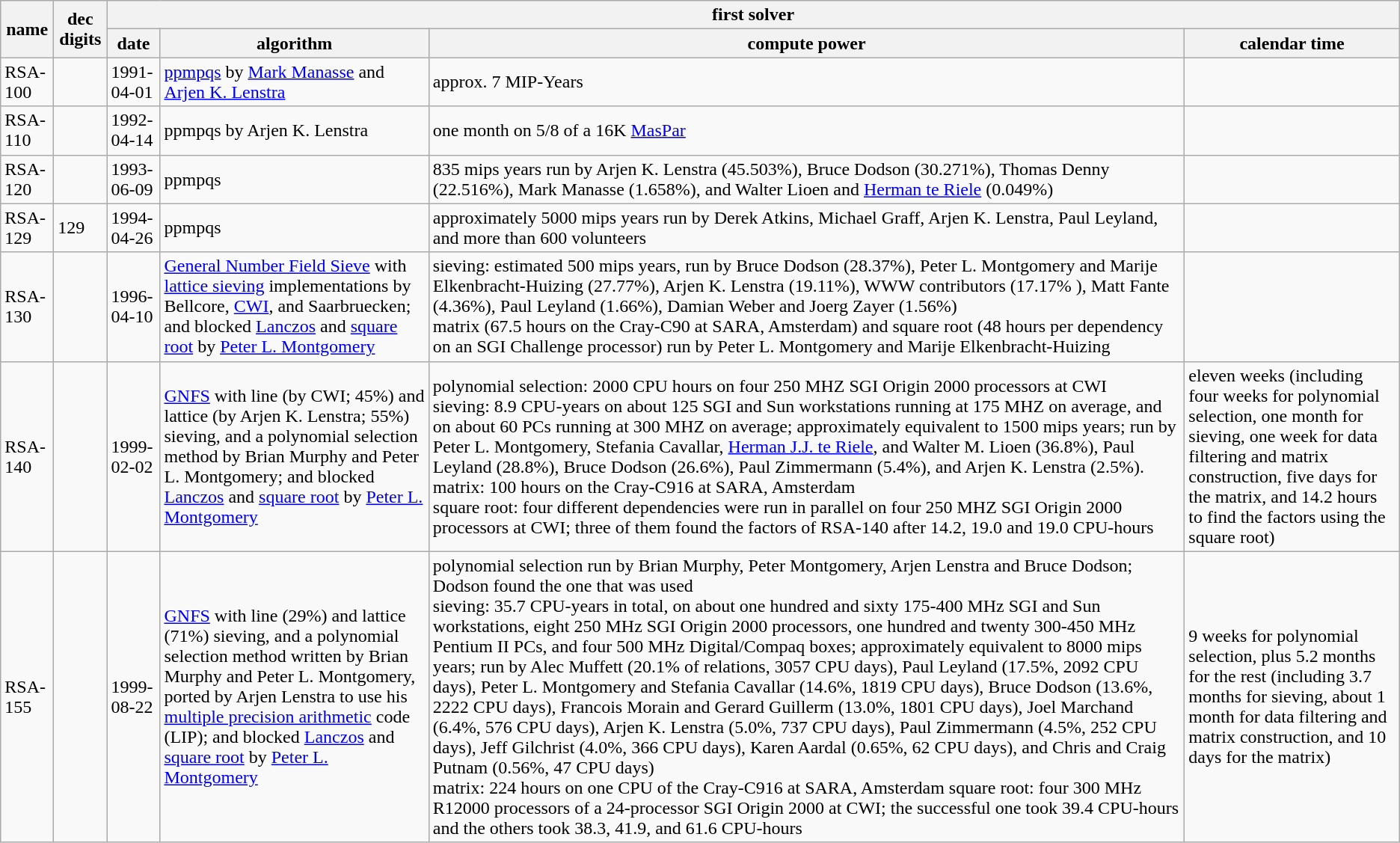<table class="wikitable sortable sticky-header-multi" style="table-layout: fixed; overflow-wrap: anywhere;">
<tr>
<th rowspan="2" style="width:5ch">name</th>
<th rowspan="2" style="width:5ch">dec digits</th>
<th colspan="4">first solver</th>
</tr>
<tr>
<th style="width:5ch">date</th>
<th>algorithm</th>
<th>compute power</th>
<th>calendar time</th>
</tr>
<tr>
<td>RSA-100</td>
<td></td>
<td>1991-04-01</td>
<td><a href='#'>ppmpqs</a> by <a href='#'>Mark Manasse</a> and <a href='#'>Arjen K. Lenstra</a></td>
<td>approx. 7 MIP-Years</td>
<td></td>
</tr>
<tr>
<td>RSA-110</td>
<td></td>
<td>1992-04-14</td>
<td>ppmpqs by Arjen K. Lenstra</td>
<td>one month on 5/8 of a 16K <a href='#'>MasPar</a></td>
<td></td>
</tr>
<tr>
<td>RSA-120</td>
<td></td>
<td>1993-06-09</td>
<td>ppmpqs</td>
<td>835 mips years run by Arjen K. Lenstra (45.503%), Bruce Dodson (30.271%), Thomas Denny (22.516%), Mark Manasse (1.658%), and Walter Lioen and <a href='#'>Herman te Riele</a> (0.049%)</td>
<td></td>
</tr>
<tr>
<td>RSA-129</td>
<td>129</td>
<td>1994-04-26</td>
<td>ppmpqs</td>
<td>approximately 5000 mips years run by Derek Atkins, Michael Graff, Arjen K. Lenstra, Paul Leyland, and more than 600 volunteers</td>
<td></td>
</tr>
<tr>
<td>RSA-130</td>
<td></td>
<td>1996-04-10</td>
<td><a href='#'>General Number Field Sieve</a> with <a href='#'>lattice sieving</a> implementations by Bellcore, <a href='#'>CWI</a>, and Saarbruecken; and blocked <a href='#'>Lanczos</a> and <a href='#'>square root</a> by <a href='#'>Peter L. Montgomery</a></td>
<td>sieving: estimated 500 mips years, run by Bruce Dodson (28.37%), Peter L. Montgomery and Marije Elkenbracht-Huizing (27.77%), Arjen K. Lenstra (19.11%), WWW contributors (17.17% ), Matt Fante (4.36%), Paul Leyland (1.66%), Damian Weber and Joerg Zayer (1.56%)<br>matrix (67.5 hours on the Cray-C90 at SARA, Amsterdam) and square root (48 hours per dependency on an SGI Challenge processor) run by Peter L. Montgomery and Marije Elkenbracht-Huizing</td>
<td></td>
</tr>
<tr>
<td>RSA-140</td>
<td></td>
<td>1999-02-02</td>
<td><a href='#'>GNFS</a> with line (by CWI; 45%) and lattice (by Arjen K. Lenstra; 55%) sieving, and a polynomial selection method by Brian Murphy and Peter L. Montgomery; and blocked <a href='#'>Lanczos</a> and <a href='#'>square root</a> by <a href='#'>Peter L. Montgomery</a></td>
<td>polynomial selection: 2000 CPU hours on four 250 MHZ SGI Origin 2000 processors at CWI<br>sieving: 8.9 CPU-years on about 125 SGI and Sun workstations running at 175 MHZ on average, and on about 60 PCs running at 300 MHZ on average; approximately equivalent to 1500 mips years; run by Peter L. Montgomery, Stefania Cavallar, <a href='#'>Herman J.J. te Riele</a>, and Walter M. Lioen (36.8%), Paul Leyland (28.8%), Bruce Dodson (26.6%), Paul Zimmermann (5.4%), and Arjen K. Lenstra (2.5%).<br>matrix: 100 hours on the Cray-C916 at SARA, Amsterdam<br>square root: four different dependencies were run in parallel on four 250 MHZ SGI Origin 2000 processors at CWI; three of them found the factors of RSA-140 after 14.2, 19.0 and 19.0 CPU-hours</td>
<td>eleven weeks (including four weeks for polynomial selection, one month for sieving, one week for data filtering and matrix construction, five days for the matrix, and 14.2 hours to find the factors using the square root)</td>
</tr>
<tr>
<td>RSA-155</td>
<td></td>
<td>1999-08-22</td>
<td><a href='#'>GNFS</a> with line (29%) and lattice (71%) sieving, and a polynomial selection method written by Brian Murphy and Peter L. Montgomery, ported by Arjen Lenstra to use his <a href='#'>multiple precision arithmetic</a> code (LIP); and blocked <a href='#'>Lanczos</a> and <a href='#'>square root</a> by <a href='#'>Peter L. Montgomery</a></td>
<td>polynomial selection run by Brian Murphy, Peter Montgomery, Arjen Lenstra and Bruce Dodson; Dodson found the one that was used<br>sieving: 35.7 CPU-years in total, on about one hundred and sixty 175-400 MHz SGI and Sun workstations, eight 250 MHz SGI Origin 2000 processors, one hundred and twenty 300-450 MHz Pentium II PCs, and four 500 MHz Digital/Compaq boxes; approximately equivalent to 8000 mips years; run by Alec Muffett (20.1% of relations, 3057 CPU days), Paul Leyland (17.5%, 2092 CPU days), Peter L. Montgomery and Stefania Cavallar (14.6%, 1819 CPU days), Bruce Dodson (13.6%, 2222 CPU days), Francois Morain and Gerard Guillerm (13.0%, 1801 CPU days), Joel Marchand (6.4%, 576 CPU days), Arjen K. Lenstra (5.0%, 737 CPU days), Paul Zimmermann (4.5%, 252 CPU days), Jeff Gilchrist (4.0%, 366 CPU days), Karen Aardal (0.65%, 62 CPU days), and Chris and Craig Putnam (0.56%, 47 CPU days)<br>matrix: 224 hours on one CPU of the Cray-C916 at SARA, Amsterdam
square root: four 300 MHz R12000 processors of a 24-processor SGI Origin 2000 at CWI; the successful one took 39.4 CPU-hours and the others took 38.3, 41.9, and 61.6 CPU-hours</td>
<td>9 weeks for polynomial selection, plus 5.2 months for the rest (including 3.7 months for sieving, about 1 month for data filtering and matrix construction, and 10 days for the matrix)</td>
</tr>
</table>
